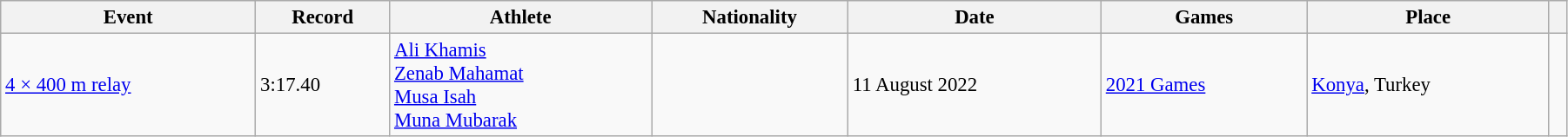<table class="wikitable" style="font-size:95%; width: 95%;">
<tr>
<th>Event</th>
<th>Record</th>
<th>Athlete</th>
<th>Nationality</th>
<th>Date</th>
<th>Games</th>
<th>Place</th>
<th></th>
</tr>
<tr>
<td><a href='#'>4 × 400 m relay</a></td>
<td>3:17.40 </td>
<td><a href='#'>Ali Khamis</a><br><a href='#'>Zenab Mahamat</a><br><a href='#'>Musa Isah</a><br><a href='#'>Muna Mubarak</a></td>
<td></td>
<td>11 August 2022</td>
<td><a href='#'>2021 Games</a></td>
<td> <a href='#'>Konya</a>, Turkey</td>
<td></td>
</tr>
</table>
